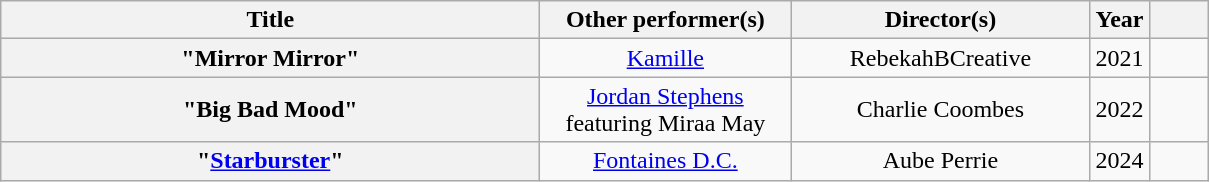<table class="wikitable plainrowheaders" style="text-align:center;">
<tr>
<th scope="col" style="width: 22em;">Title</th>
<th scope="col" style="width: 10em;">Other performer(s)</th>
<th scope="col" style="width: 12em;">Director(s)</th>
<th scope="col" style="width: 2em;">Year</th>
<th scope="col" style="width: 2em;"></th>
</tr>
<tr>
<th scope="row">"Mirror Mirror"</th>
<td><a href='#'>Kamille</a></td>
<td>RebekahBCreative</td>
<td>2021</td>
<td></td>
</tr>
<tr>
<th scope="row">"Big Bad Mood"</th>
<td><a href='#'>Jordan Stephens</a> featuring Miraa May</td>
<td>Charlie Coombes</td>
<td>2022</td>
<td></td>
</tr>
<tr>
<th scope="row">"<a href='#'>Starburster</a>"</th>
<td><a href='#'>Fontaines D.C.</a></td>
<td>Aube Perrie</td>
<td>2024</td>
<td></td>
</tr>
</table>
